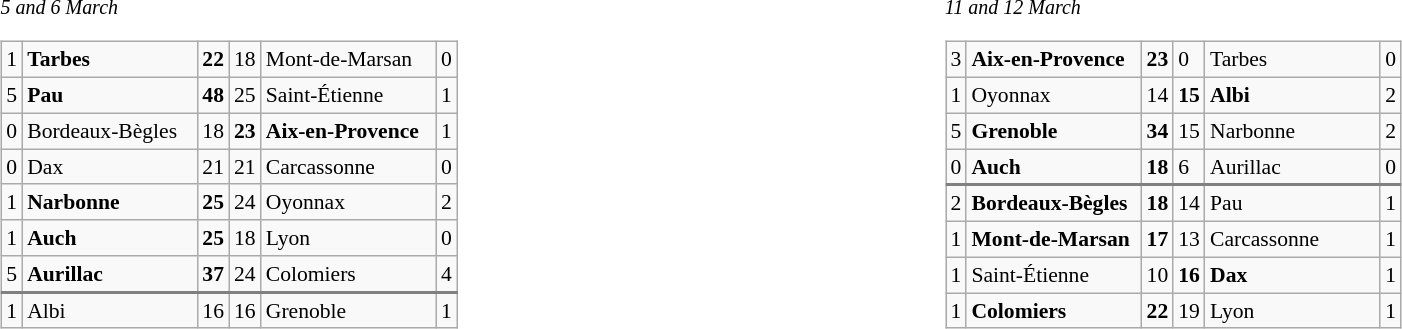<table width="100%" align="center" border="0" cellpadding="0" cellspacing="5">
<tr valign="top" align="left">
<td width="50%"><br><small><em>5 and 6 March</em></small><table class="wikitable gauche" cellpadding="0" cellspacing="0" style="font-size:90%;">
<tr>
<td>1</td>
<td><strong>Tarbes</strong></td>
<td> <strong>22</strong></td>
<td> 18</td>
<td>Mont-de-Marsan</td>
<td>0</td>
</tr>
<tr>
<td>5</td>
<td><strong>Pau</strong></td>
<td> <strong>48</strong></td>
<td> 25</td>
<td>Saint-Étienne</td>
<td>1</td>
</tr>
<tr>
<td>0</td>
<td>Bordeaux-Bègles</td>
<td> 18</td>
<td> <strong>23</strong></td>
<td><strong>Aix-en-Provence</strong></td>
<td>1</td>
</tr>
<tr>
<td>0</td>
<td>Dax</td>
<td> 21</td>
<td> 21</td>
<td>Carcassonne</td>
<td>0</td>
</tr>
<tr>
<td>1</td>
<td><strong>Narbonne</strong></td>
<td> <strong>25</strong></td>
<td> 24</td>
<td>Oyonnax</td>
<td>2</td>
</tr>
<tr>
<td>1</td>
<td><strong>Auch</strong></td>
<td> <strong>25</strong></td>
<td> 18</td>
<td>Lyon</td>
<td>0</td>
</tr>
<tr>
<td>5</td>
<td><strong>Aurillac</strong></td>
<td> <strong>37</strong></td>
<td> 24</td>
<td>Colomiers</td>
<td>4</td>
</tr>
<tr --- style="border-top:2px solid grey;">
<td>1</td>
<td width="110px">Albi</td>
<td> 16</td>
<td> 16</td>
<td width="110px">Grenoble</td>
<td>1</td>
</tr>
</table>
</td>
<td width="50%"><br><small><em>11 and 12 March</em></small><table class="wikitable gauche" cellpadding="0" cellspacing="0" style="font-size:90%;">
<tr>
<td>3</td>
<td><strong>Aix-en-Provence</strong></td>
<td> <strong>23</strong></td>
<td> 0</td>
<td>Tarbes</td>
<td>0</td>
</tr>
<tr>
<td>1</td>
<td>Oyonnax</td>
<td> 14</td>
<td> <strong>15</strong></td>
<td><strong>Albi</strong></td>
<td>2</td>
</tr>
<tr>
<td>5</td>
<td><strong>Grenoble</strong></td>
<td> <strong>34</strong></td>
<td> 15</td>
<td>Narbonne</td>
<td>2</td>
</tr>
<tr>
<td>0</td>
<td><strong>Auch</strong></td>
<td> <strong>18</strong></td>
<td> 6</td>
<td>Aurillac</td>
<td>0</td>
</tr>
<tr --- style="border-top:2px solid grey;">
<td>2</td>
<td><strong>Bordeaux-Bègles</strong></td>
<td> <strong>18 </strong></td>
<td> 14</td>
<td>Pau</td>
<td>1</td>
</tr>
<tr>
<td>1</td>
<td width="110px"><strong>Mont-de-Marsan</strong></td>
<td> <strong>17</strong></td>
<td> 13</td>
<td width="110px">Carcassonne</td>
<td>1</td>
</tr>
<tr>
<td>1</td>
<td>Saint-Étienne</td>
<td> 10</td>
<td> <strong>16</strong></td>
<td><strong>Dax</strong></td>
<td>1</td>
</tr>
<tr>
<td>1</td>
<td><strong>Colomiers</strong></td>
<td> <strong>22</strong></td>
<td> 19</td>
<td>Lyon</td>
<td>1</td>
</tr>
</table>
</td>
</tr>
</table>
